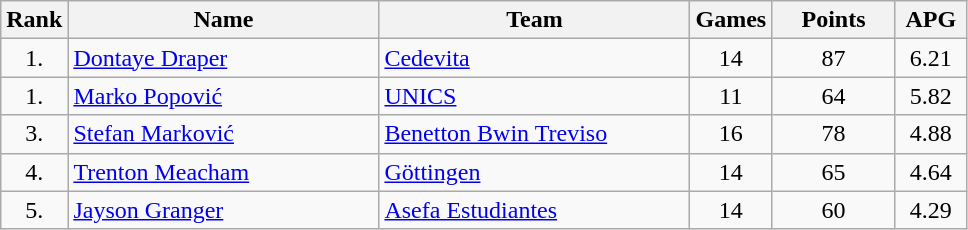<table class="wikitable" style="text-align: center;">
<tr>
<th>Rank</th>
<th width=200>Name</th>
<th width=200>Team</th>
<th>Games</th>
<th width=75>Points</th>
<th width=40>APG</th>
</tr>
<tr>
<td>1.</td>
<td align="left"> <a href='#'>Dontaye Draper</a></td>
<td align="left"> <a href='#'>Cedevita</a></td>
<td>14</td>
<td>87</td>
<td>6.21</td>
</tr>
<tr>
<td>1.</td>
<td align="left"> <a href='#'>Marko Popović</a></td>
<td align="left"> <a href='#'>UNICS</a></td>
<td>11</td>
<td>64</td>
<td>5.82</td>
</tr>
<tr>
<td>3.</td>
<td align="left"> <a href='#'>Stefan Marković</a></td>
<td align="left"> <a href='#'>Benetton Bwin Treviso</a></td>
<td>16</td>
<td>78</td>
<td>4.88</td>
</tr>
<tr>
<td>4.</td>
<td align="left"> <a href='#'>Trenton Meacham</a></td>
<td align="left"> <a href='#'>Göttingen</a></td>
<td>14</td>
<td>65</td>
<td>4.64</td>
</tr>
<tr>
<td>5.</td>
<td align="left"> <a href='#'>Jayson Granger</a></td>
<td align="left"> <a href='#'>Asefa Estudiantes</a></td>
<td>14</td>
<td>60</td>
<td>4.29</td>
</tr>
</table>
